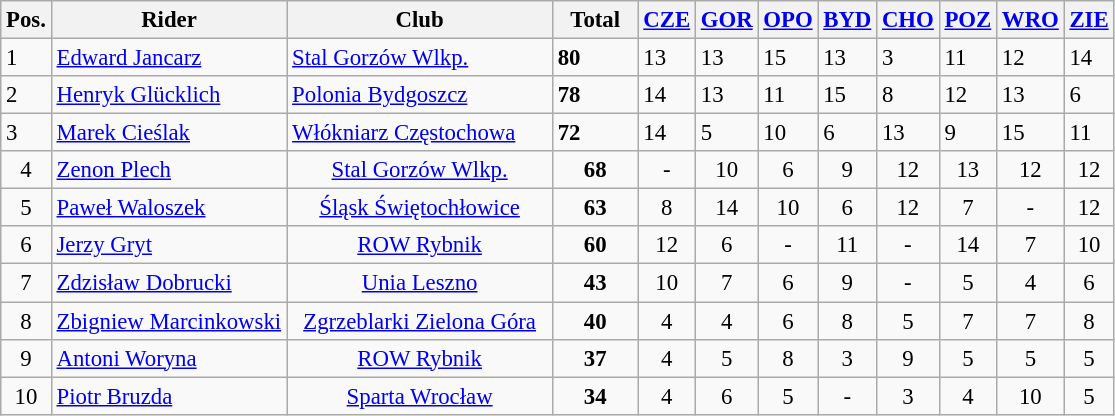<table class="wikitable" style="font-size: 95%">
<tr>
<th width=20px>Pos.</th>
<th width=150px>Rider</th>
<th width=170px>Club</th>
<th width=50px>Total</th>
<th width=25px><a href='#'>CZE</a></th>
<th width=25px><a href='#'>GOR</a></th>
<th width=25px><a href='#'>OPO</a></th>
<th width=25px><a href='#'>BYD</a></th>
<th width=25px><a href='#'>CHO</a></th>
<th width=25px><a href='#'>POZ</a></th>
<th width=25px><a href='#'>WRO</a></th>
<th width=25px><a href='#'>ZIE</a></th>
</tr>
<tr>
<td>1</td>
<td align=left><a href='#'>Edward Jancarz</a></td>
<td><a href='#'>Stal Gorzów Wlkp.</a></td>
<td><strong>80</strong></td>
<td>13</td>
<td>13</td>
<td>15</td>
<td>13</td>
<td>3</td>
<td>11</td>
<td>12</td>
<td>14</td>
</tr>
<tr>
<td>2</td>
<td align=left><a href='#'>Henryk Glücklich</a></td>
<td><a href='#'>Polonia Bydgoszcz</a></td>
<td><strong>78</strong></td>
<td>14</td>
<td>13</td>
<td>11</td>
<td>15</td>
<td>8</td>
<td>12</td>
<td>13</td>
<td>6</td>
</tr>
<tr>
<td>3</td>
<td align=left><a href='#'>Marek Cieślak</a></td>
<td><a href='#'>Włókniarz Częstochowa</a></td>
<td><strong>72</strong></td>
<td>14</td>
<td>5</td>
<td>10</td>
<td>6</td>
<td>13</td>
<td>9</td>
<td>15</td>
<td>11</td>
</tr>
<tr align=center>
<td>4</td>
<td align=left><a href='#'>Zenon Plech</a></td>
<td><a href='#'>Stal Gorzów Wlkp.</a></td>
<td><strong>68</strong></td>
<td>-</td>
<td>10</td>
<td>6</td>
<td>9</td>
<td>12</td>
<td>13</td>
<td>12</td>
<td>12</td>
</tr>
<tr align=center>
<td>5</td>
<td align=left><a href='#'>Paweł Waloszek</a></td>
<td><a href='#'>Śląsk Świętochłowice</a></td>
<td><strong>63</strong></td>
<td>8</td>
<td>14</td>
<td>10</td>
<td>6</td>
<td>12</td>
<td>7</td>
<td>-</td>
<td>12</td>
</tr>
<tr align=center>
<td>6</td>
<td align=left><a href='#'>Jerzy Gryt</a></td>
<td><a href='#'>ROW Rybnik</a></td>
<td><strong>60</strong></td>
<td>12</td>
<td>6</td>
<td>-</td>
<td>11</td>
<td>-</td>
<td>14</td>
<td>7</td>
<td>10</td>
</tr>
<tr align=center>
<td>7</td>
<td align=left><a href='#'>Zdzisław Dobrucki</a></td>
<td><a href='#'>Unia Leszno</a></td>
<td><strong>43</strong></td>
<td>10</td>
<td>7</td>
<td>6</td>
<td>9</td>
<td>-</td>
<td>5</td>
<td>4</td>
<td>6</td>
</tr>
<tr align=center>
<td>8</td>
<td align=left><a href='#'>Zbigniew Marcinkowski</a></td>
<td><a href='#'>Zgrzeblarki Zielona Góra</a></td>
<td><strong>40</strong></td>
<td>4</td>
<td>4</td>
<td>6</td>
<td>8</td>
<td>5</td>
<td>7</td>
<td>7</td>
<td>8</td>
</tr>
<tr align=center>
<td>9</td>
<td align=left><a href='#'>Antoni Woryna</a></td>
<td><a href='#'>ROW Rybnik</a></td>
<td><strong>37</strong></td>
<td>4</td>
<td>5</td>
<td>8</td>
<td>3</td>
<td>9</td>
<td>5</td>
<td>5</td>
<td>5</td>
</tr>
<tr align=center>
<td>10</td>
<td align=left><a href='#'>Piotr Bruzda</a></td>
<td><a href='#'>Sparta Wrocław</a></td>
<td><strong>34</strong></td>
<td>4</td>
<td>6</td>
<td>5</td>
<td>-</td>
<td>3</td>
<td>4</td>
<td>10</td>
<td>5</td>
</tr>
</table>
